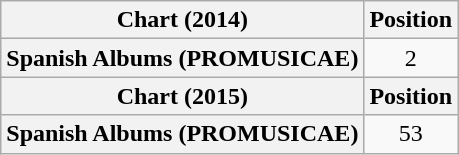<table class="wikitable plainrowheaders" style="text-align:center">
<tr>
<th scope="col">Chart (2014)</th>
<th scope="col">Position</th>
</tr>
<tr>
<th scope="row">Spanish Albums (PROMUSICAE)</th>
<td>2</td>
</tr>
<tr>
<th scope="col">Chart (2015)</th>
<th scope="col">Position</th>
</tr>
<tr>
<th scope="row">Spanish Albums (PROMUSICAE)</th>
<td>53</td>
</tr>
</table>
